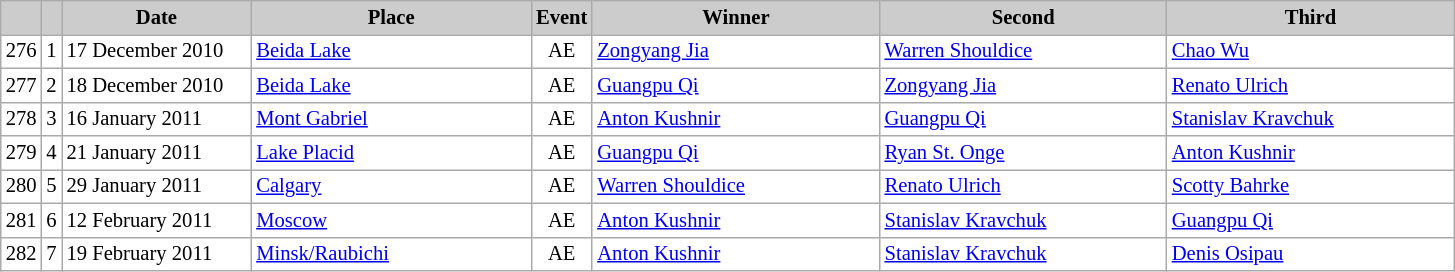<table class="wikitable plainrowheaders" style="background:#fff; font-size:86%; line-height:16px; border:grey solid 1px; border-collapse:collapse;">
<tr style="background:#ccc; text-align:center;">
<th scope="col" style="background:#ccc; width=20 px;"></th>
<th scope="col" style="background:#ccc; width=30 px;"></th>
<th scope="col" style="background:#ccc; width:120px;">Date</th>
<th scope="col" style="background:#ccc; width:180px;">Place</th>
<th scope="col" style="background:#ccc; width:15px;">Event</th>
<th scope="col" style="background:#ccc; width:185px;">Winner</th>
<th scope="col" style="background:#ccc; width:185px;">Second</th>
<th scope="col" style="background:#ccc; width:185px;">Third</th>
</tr>
<tr>
<td align=center>276</td>
<td align=center>1</td>
<td>17 December 2010</td>
<td> <a href='#'>Beida Lake</a></td>
<td align=center>AE</td>
<td> <a href='#'>Zongyang Jia</a></td>
<td> <a href='#'>Warren Shouldice</a></td>
<td> <a href='#'>Chao Wu</a></td>
</tr>
<tr>
<td align=center>277</td>
<td align=center>2</td>
<td>18 December 2010</td>
<td> <a href='#'>Beida Lake</a></td>
<td align=center>AE</td>
<td> <a href='#'>Guangpu Qi</a></td>
<td> <a href='#'>Zongyang Jia</a></td>
<td> <a href='#'>Renato Ulrich</a></td>
</tr>
<tr>
<td align=center>278</td>
<td align=center>3</td>
<td>16 January 2011</td>
<td> <a href='#'>Mont Gabriel</a></td>
<td align=center>AE</td>
<td> <a href='#'>Anton Kushnir</a></td>
<td> <a href='#'>Guangpu Qi</a></td>
<td> <a href='#'>Stanislav Kravchuk</a></td>
</tr>
<tr>
<td align=center>279</td>
<td align=center>4</td>
<td>21 January 2011</td>
<td> <a href='#'>Lake Placid</a></td>
<td align=center>AE</td>
<td> <a href='#'>Guangpu Qi</a></td>
<td> <a href='#'>Ryan St. Onge</a></td>
<td> <a href='#'>Anton Kushnir</a></td>
</tr>
<tr>
<td align=center>280</td>
<td align=center>5</td>
<td>29 January 2011</td>
<td> <a href='#'>Calgary</a></td>
<td align=center>AE</td>
<td> <a href='#'>Warren Shouldice</a></td>
<td> <a href='#'>Renato Ulrich</a></td>
<td> <a href='#'>Scotty Bahrke</a></td>
</tr>
<tr>
<td align=center>281</td>
<td align=center>6</td>
<td>12 February 2011</td>
<td> <a href='#'>Moscow</a></td>
<td align=center>AE</td>
<td> <a href='#'>Anton Kushnir</a></td>
<td> <a href='#'>Stanislav Kravchuk</a></td>
<td> <a href='#'>Guangpu Qi</a></td>
</tr>
<tr>
<td align=center>282</td>
<td align=center>7</td>
<td>19 February 2011</td>
<td> <a href='#'>Minsk/Raubichi</a></td>
<td align=center>AE</td>
<td> <a href='#'>Anton Kushnir</a></td>
<td> <a href='#'>Stanislav Kravchuk</a></td>
<td> <a href='#'>Denis Osipau</a></td>
</tr>
</table>
